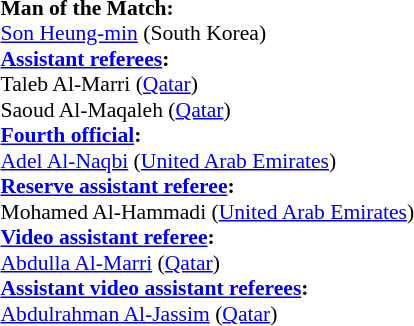<table style="width:100%; font-size:90%;">
<tr>
<td><br><strong>Man of the Match:</strong>
<br><a href='#'>Son Heung-min</a> (South Korea)<br><strong><a href='#'>Assistant referees</a>:</strong>
<br>Taleb Al-Marri (<a href='#'>Qatar</a>)
<br>Saoud Al-Maqaleh (<a href='#'>Qatar</a>)
<br><strong><a href='#'>Fourth official</a>:</strong>
<br><a href='#'>Adel Al-Naqbi</a> (<a href='#'>United Arab Emirates</a>)
<br><strong><a href='#'>Reserve assistant referee</a>:</strong>
<br>Mohamed Al-Hammadi (<a href='#'>United Arab Emirates</a>)
<br><strong><a href='#'>Video assistant referee</a>:</strong>
<br><a href='#'>Abdulla Al-Marri</a> (<a href='#'>Qatar</a>)
<br><strong><a href='#'>Assistant video assistant referees</a>:</strong>
<br><a href='#'>Abdulrahman Al-Jassim</a> (<a href='#'>Qatar</a>)</td>
</tr>
</table>
